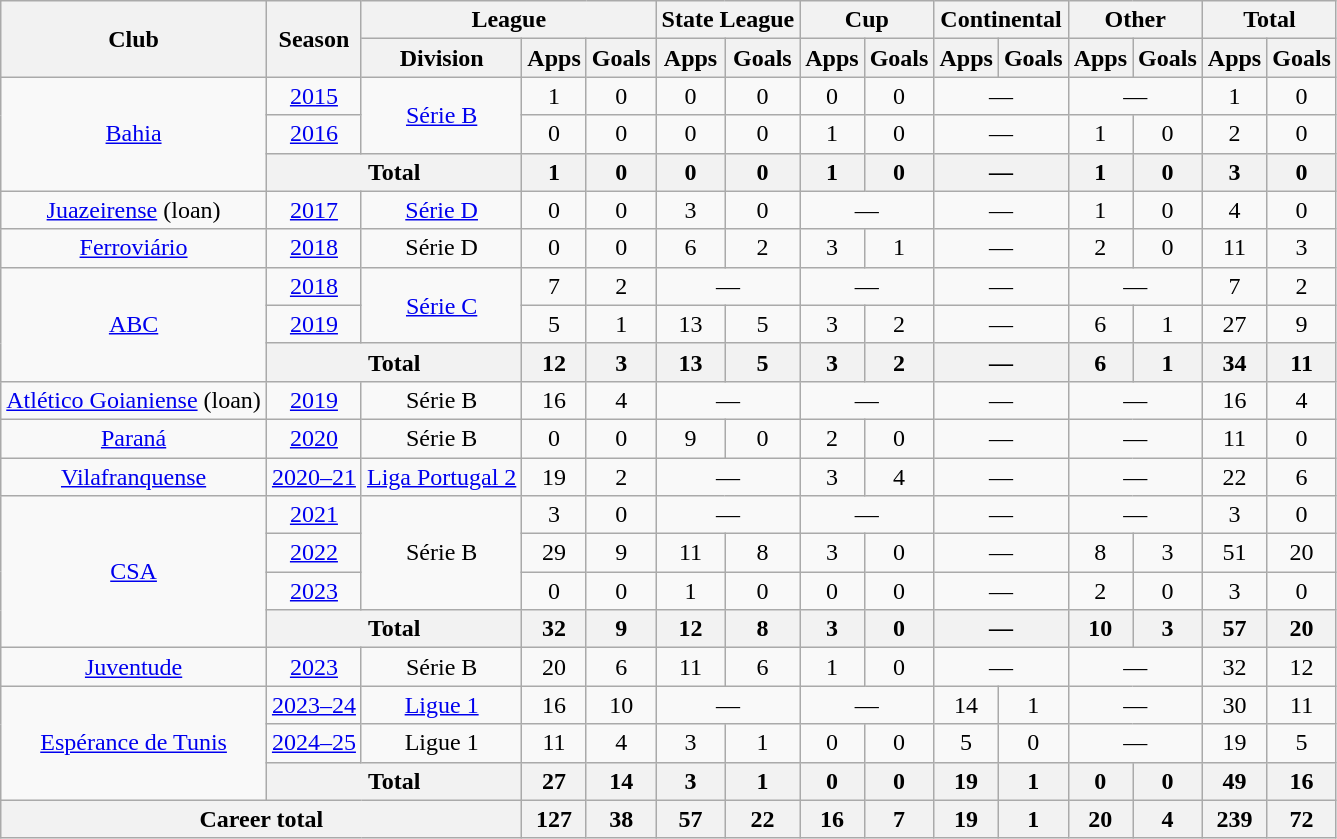<table class="wikitable" style="text-align: center;">
<tr>
<th rowspan=2>Club</th>
<th rowspan=2>Season</th>
<th colspan=3>League</th>
<th colspan=2>State League</th>
<th colspan=2>Cup</th>
<th colspan=2>Continental</th>
<th colspan=2>Other</th>
<th colspan=2>Total</th>
</tr>
<tr>
<th>Division</th>
<th>Apps</th>
<th>Goals</th>
<th>Apps</th>
<th>Goals</th>
<th>Apps</th>
<th>Goals</th>
<th>Apps</th>
<th>Goals</th>
<th>Apps</th>
<th>Goals</th>
<th>Apps</th>
<th>Goals</th>
</tr>
<tr>
<td rowspan=3><a href='#'>Bahia</a></td>
<td><a href='#'>2015</a></td>
<td rowspan=2><a href='#'>Série B</a></td>
<td>1</td>
<td>0</td>
<td>0</td>
<td>0</td>
<td>0</td>
<td>0</td>
<td colspan=2>—</td>
<td colspan=2>—</td>
<td>1</td>
<td>0</td>
</tr>
<tr>
<td><a href='#'>2016</a></td>
<td>0</td>
<td>0</td>
<td>0</td>
<td>0</td>
<td>1</td>
<td>0</td>
<td colspan=2>—</td>
<td>1</td>
<td>0</td>
<td>2</td>
<td>0</td>
</tr>
<tr>
<th colspan=2>Total</th>
<th>1</th>
<th>0</th>
<th>0</th>
<th>0</th>
<th>1</th>
<th>0</th>
<th colspan=2>—</th>
<th>1</th>
<th>0</th>
<th>3</th>
<th>0</th>
</tr>
<tr>
<td><a href='#'>Juazeirense</a> (loan)</td>
<td><a href='#'>2017</a></td>
<td><a href='#'>Série D</a></td>
<td>0</td>
<td>0</td>
<td>3</td>
<td>0</td>
<td colspan=2>—</td>
<td colspan=2>—</td>
<td>1</td>
<td>0</td>
<td>4</td>
<td>0</td>
</tr>
<tr>
<td><a href='#'>Ferroviário</a></td>
<td><a href='#'>2018</a></td>
<td>Série D</td>
<td>0</td>
<td>0</td>
<td>6</td>
<td>2</td>
<td>3</td>
<td>1</td>
<td colspan=2>—</td>
<td>2</td>
<td>0</td>
<td>11</td>
<td>3</td>
</tr>
<tr>
<td rowspan=3><a href='#'>ABC</a></td>
<td><a href='#'>2018</a></td>
<td rowspan=2><a href='#'>Série C</a></td>
<td>7</td>
<td>2</td>
<td colspan=2>—</td>
<td colspan=2>—</td>
<td colspan=2>—</td>
<td colspan=2>—</td>
<td>7</td>
<td>2</td>
</tr>
<tr>
<td><a href='#'>2019</a></td>
<td>5</td>
<td>1</td>
<td>13</td>
<td>5</td>
<td>3</td>
<td>2</td>
<td colspan=2>—</td>
<td>6</td>
<td>1</td>
<td>27</td>
<td>9</td>
</tr>
<tr>
<th colspan=2>Total</th>
<th>12</th>
<th>3</th>
<th>13</th>
<th>5</th>
<th>3</th>
<th>2</th>
<th colspan=2>—</th>
<th>6</th>
<th>1</th>
<th>34</th>
<th>11</th>
</tr>
<tr>
<td><a href='#'>Atlético Goianiense</a> (loan)</td>
<td><a href='#'>2019</a></td>
<td>Série B</td>
<td>16</td>
<td>4</td>
<td colspan=2>—</td>
<td colspan=2>—</td>
<td colspan=2>—</td>
<td colspan=2>—</td>
<td>16</td>
<td>4</td>
</tr>
<tr>
<td><a href='#'>Paraná</a></td>
<td><a href='#'>2020</a></td>
<td>Série B</td>
<td>0</td>
<td>0</td>
<td>9</td>
<td>0</td>
<td>2</td>
<td>0</td>
<td colspan=2>—</td>
<td colspan=2>—</td>
<td>11</td>
<td>0</td>
</tr>
<tr>
<td><a href='#'>Vilafranquense</a></td>
<td><a href='#'>2020–21</a></td>
<td><a href='#'>Liga Portugal 2</a></td>
<td>19</td>
<td>2</td>
<td colspan=2>—</td>
<td>3</td>
<td>4</td>
<td colspan=2>—</td>
<td colspan=2>—</td>
<td>22</td>
<td>6</td>
</tr>
<tr>
<td rowspan=4><a href='#'>CSA</a></td>
<td><a href='#'>2021</a></td>
<td rowspan=3>Série B</td>
<td>3</td>
<td>0</td>
<td colspan=2>—</td>
<td colspan=2>—</td>
<td colspan=2>—</td>
<td colspan=2>—</td>
<td>3</td>
<td>0</td>
</tr>
<tr>
<td><a href='#'>2022</a></td>
<td>29</td>
<td>9</td>
<td>11</td>
<td>8</td>
<td>3</td>
<td>0</td>
<td colspan=2>—</td>
<td>8</td>
<td>3</td>
<td>51</td>
<td>20</td>
</tr>
<tr>
<td><a href='#'>2023</a></td>
<td>0</td>
<td>0</td>
<td>1</td>
<td>0</td>
<td>0</td>
<td>0</td>
<td colspan=2>—</td>
<td>2</td>
<td>0</td>
<td>3</td>
<td>0</td>
</tr>
<tr>
<th colspan=2>Total</th>
<th>32</th>
<th>9</th>
<th>12</th>
<th>8</th>
<th>3</th>
<th>0</th>
<th colspan=2>—</th>
<th>10</th>
<th>3</th>
<th>57</th>
<th>20</th>
</tr>
<tr>
<td><a href='#'>Juventude</a></td>
<td><a href='#'>2023</a></td>
<td>Série B</td>
<td>20</td>
<td>6</td>
<td>11</td>
<td>6</td>
<td>1</td>
<td>0</td>
<td colspan=2>—</td>
<td colspan=2>—</td>
<td>32</td>
<td>12</td>
</tr>
<tr>
<td rowspan=3><a href='#'>Espérance de Tunis</a></td>
<td><a href='#'>2023–24</a></td>
<td><a href='#'>Ligue 1</a></td>
<td>16</td>
<td>10</td>
<td colspan=2>—</td>
<td colspan=2>—</td>
<td>14</td>
<td>1</td>
<td colspan=2>—</td>
<td>30</td>
<td>11</td>
</tr>
<tr>
<td><a href='#'>2024–25</a></td>
<td>Ligue 1</td>
<td>11</td>
<td>4</td>
<td>3</td>
<td>1</td>
<td>0</td>
<td>0</td>
<td>5</td>
<td>0</td>
<td colspan=2>—</td>
<td>19</td>
<td>5</td>
</tr>
<tr>
<th colspan=2>Total</th>
<th>27</th>
<th>14</th>
<th>3</th>
<th>1</th>
<th>0</th>
<th>0</th>
<th>19</th>
<th>1</th>
<th>0</th>
<th>0</th>
<th>49</th>
<th>16</th>
</tr>
<tr>
<th colspan=3><strong>Career total</strong></th>
<th>127</th>
<th>38</th>
<th>57</th>
<th>22</th>
<th>16</th>
<th>7</th>
<th>19</th>
<th>1</th>
<th>20</th>
<th>4</th>
<th>239</th>
<th>72</th>
</tr>
</table>
